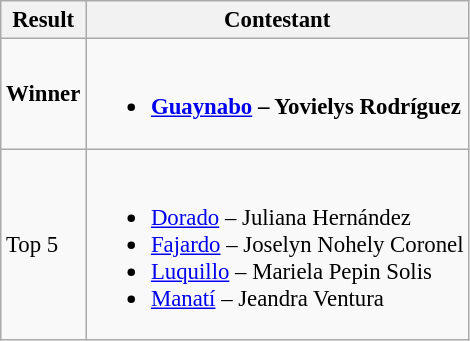<table class="wikitable sortable" style="font-size: 95%;">
<tr>
<th>Result</th>
<th>Contestant</th>
</tr>
<tr>
<td><strong>Winner</strong></td>
<td><br><ul><li><strong><a href='#'>Guaynabo</a> – Yovielys Rodríguez</strong></li></ul></td>
</tr>
<tr>
<td>Top 5</td>
<td><br><ul><li><a href='#'>Dorado</a> – Juliana Hernández</li><li><a href='#'>Fajardo</a> – Joselyn Nohely Coronel</li><li><a href='#'>Luquillo</a> – Mariela Pepin Solis</li><li><a href='#'>Manatí</a> – Jeandra Ventura</li></ul></td>
</tr>
</table>
